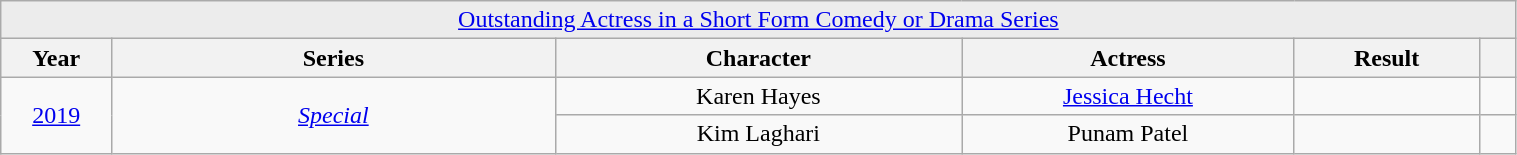<table class="wikitable plainrowheaders" style="font-size: 100%" width=80%>
<tr>
<td style="background: #ececec; color:grey; text-align:center;" colspan="10"><a href='#'>Outstanding Actress in a Short Form Comedy or Drama Series</a></td>
</tr>
<tr>
<th width="6%">Year</th>
<th width="24%">Series</th>
<th width="22%">Character</th>
<th width="18%">Actress</th>
<th width="10%">Result</th>
<th width="2%"></th>
</tr>
<tr>
<td style="text-align:center;" rowspan="2"><a href='#'>2019</a></td>
<td style="text-align:center;" rowspan="2"><em><a href='#'>Special</a></em></td>
<td style="text-align:center;">Karen Hayes</td>
<td style="text-align:center;"><a href='#'>Jessica Hecht</a></td>
<td></td>
<td style="text-align:center;"></td>
</tr>
<tr>
<td style="text-align:center;">Kim Laghari</td>
<td style="text-align:center;">Punam Patel</td>
<td></td>
<td style="text-align:center;"></td>
</tr>
</table>
